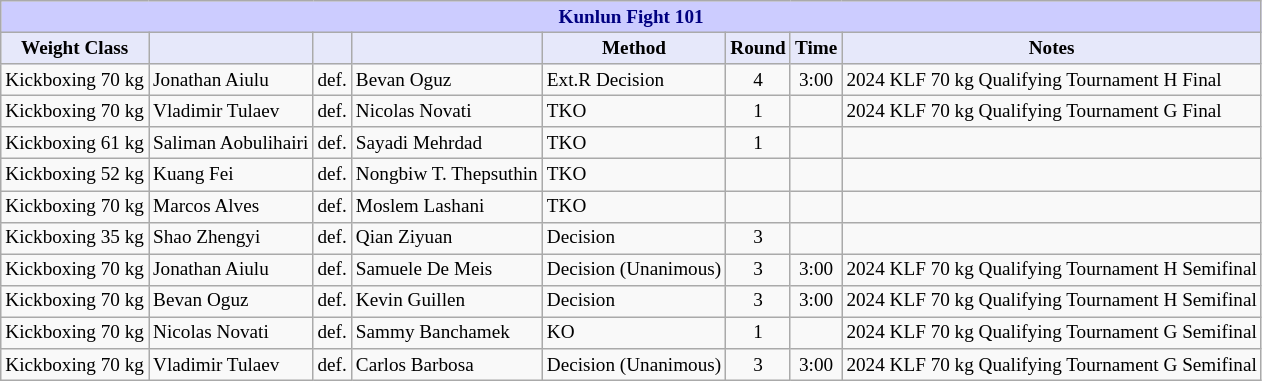<table class="wikitable" style="font-size: 80%;">
<tr>
<th colspan="8" style="background-color: #ccf; color: #000080; text-align: center;"><strong>Kunlun Fight 101</strong></th>
</tr>
<tr>
<th colspan="1" style="background-color: #E6E8FA; color: #000000; text-align: center;">Weight Class</th>
<th colspan="1" style="background-color: #E6E8FA; color: #000000; text-align: center;"></th>
<th colspan="1" style="background-color: #E6E8FA; color: #000000; text-align: center;"></th>
<th colspan="1" style="background-color: #E6E8FA; color: #000000; text-align: center;"></th>
<th colspan="1" style="background-color: #E6E8FA; color: #000000; text-align: center;">Method</th>
<th colspan="1" style="background-color: #E6E8FA; color: #000000; text-align: center;">Round</th>
<th colspan="1" style="background-color: #E6E8FA; color: #000000; text-align: center;">Time</th>
<th colspan="1" style="background-color: #E6E8FA; color: #000000; text-align: center;">Notes</th>
</tr>
<tr>
<td>Kickboxing 70 kg</td>
<td> Jonathan Aiulu</td>
<td align=center>def.</td>
<td> Bevan Oguz</td>
<td>Ext.R Decision</td>
<td align=center>4</td>
<td align=center>3:00</td>
<td>2024 KLF 70 kg Qualifying Tournament H Final</td>
</tr>
<tr>
<td>Kickboxing 70 kg</td>
<td> Vladimir Tulaev</td>
<td align=center>def.</td>
<td> Nicolas Novati</td>
<td>TKO</td>
<td align=center>1</td>
<td align=center></td>
<td>2024 KLF 70 kg Qualifying Tournament G Final</td>
</tr>
<tr>
<td>Kickboxing 61 kg</td>
<td> Saliman Aobulihairi</td>
<td align=center>def.</td>
<td> Sayadi Mehrdad</td>
<td>TKO</td>
<td align=center>1</td>
<td align=center></td>
<td></td>
</tr>
<tr>
<td>Kickboxing 52 kg</td>
<td> Kuang Fei</td>
<td align=center>def.</td>
<td> Nongbiw T. Thepsuthin</td>
<td>TKO</td>
<td align=center></td>
<td align=center></td>
<td></td>
</tr>
<tr>
<td>Kickboxing 70 kg</td>
<td> Marcos Alves</td>
<td align=center>def.</td>
<td> Moslem Lashani</td>
<td>TKO</td>
<td align=center></td>
<td align=center></td>
<td></td>
</tr>
<tr>
<td>Kickboxing 35 kg</td>
<td> Shao Zhengyi</td>
<td align=center>def.</td>
<td> Qian Ziyuan</td>
<td>Decision</td>
<td align=center>3</td>
<td align=center></td>
<td></td>
</tr>
<tr>
<td>Kickboxing 70 kg</td>
<td> Jonathan Aiulu</td>
<td align=center>def.</td>
<td> Samuele De Meis</td>
<td>Decision (Unanimous)</td>
<td align=center>3</td>
<td align=center>3:00</td>
<td>2024 KLF 70 kg Qualifying Tournament H Semifinal</td>
</tr>
<tr>
<td>Kickboxing 70 kg</td>
<td> Bevan Oguz</td>
<td align=center>def.</td>
<td> Kevin Guillen</td>
<td>Decision</td>
<td align=center>3</td>
<td align=center>3:00</td>
<td>2024 KLF 70 kg Qualifying Tournament H Semifinal</td>
</tr>
<tr>
<td>Kickboxing 70 kg</td>
<td> Nicolas Novati</td>
<td align=center>def.</td>
<td> Sammy Banchamek</td>
<td>KO</td>
<td align=center>1</td>
<td align=center></td>
<td>2024 KLF 70 kg Qualifying Tournament G Semifinal</td>
</tr>
<tr>
<td>Kickboxing 70 kg</td>
<td> Vladimir Tulaev</td>
<td align=center>def.</td>
<td> Carlos Barbosa</td>
<td>Decision (Unanimous)</td>
<td align=center>3</td>
<td align=center>3:00</td>
<td>2024 KLF 70 kg Qualifying Tournament G Semifinal</td>
</tr>
</table>
